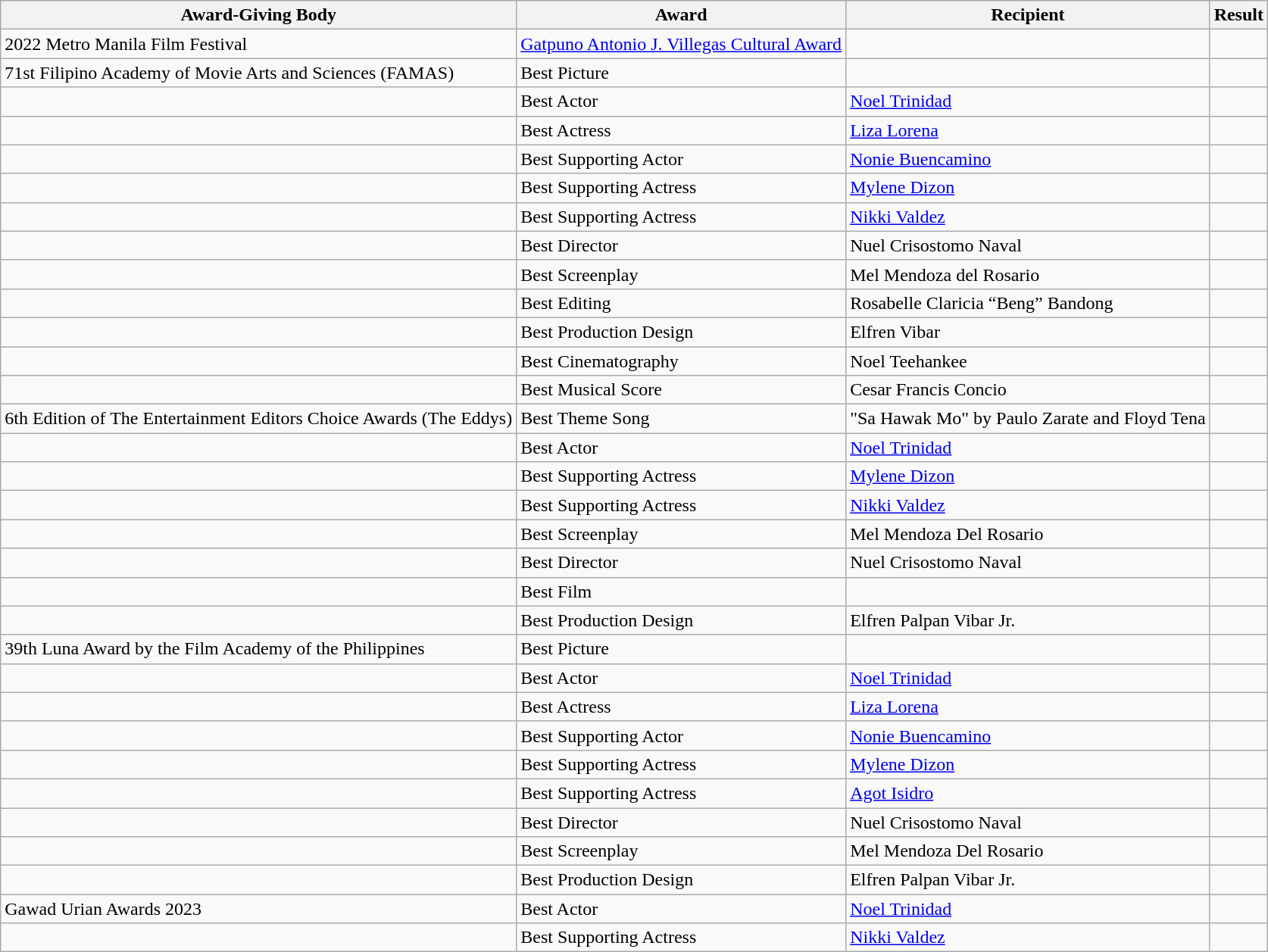<table class="wikitable">
<tr>
<th>Award-Giving Body</th>
<th>Award</th>
<th>Recipient</th>
<th>Result</th>
</tr>
<tr>
<td>2022 Metro Manila Film Festival</td>
<td><a href='#'>Gatpuno Antonio J. Villegas Cultural Award</a></td>
<td></td>
<td></td>
</tr>
<tr>
<td>71st Filipino Academy of Movie Arts and Sciences (FAMAS)</td>
<td>Best Picture</td>
<td></td>
<td></td>
</tr>
<tr>
<td></td>
<td>Best Actor</td>
<td><a href='#'>Noel Trinidad</a></td>
<td></td>
</tr>
<tr>
<td></td>
<td>Best Actress</td>
<td><a href='#'>Liza Lorena</a></td>
<td></td>
</tr>
<tr>
<td></td>
<td>Best Supporting Actor</td>
<td><a href='#'>Nonie Buencamino</a></td>
<td></td>
</tr>
<tr>
<td></td>
<td>Best Supporting Actress</td>
<td><a href='#'>Mylene Dizon</a></td>
<td></td>
</tr>
<tr>
<td></td>
<td>Best Supporting Actress</td>
<td><a href='#'>Nikki Valdez</a></td>
<td></td>
</tr>
<tr>
<td></td>
<td>Best Director</td>
<td>Nuel Crisostomo Naval</td>
<td></td>
</tr>
<tr>
<td></td>
<td>Best Screenplay</td>
<td>Mel Mendoza del Rosario</td>
<td></td>
</tr>
<tr>
<td></td>
<td>Best Editing</td>
<td>Rosabelle Claricia “Beng” Bandong</td>
<td></td>
</tr>
<tr>
<td></td>
<td>Best Production Design</td>
<td>Elfren Vibar</td>
<td></td>
</tr>
<tr>
<td></td>
<td>Best Cinematography</td>
<td>Noel Teehankee</td>
<td></td>
</tr>
<tr>
<td></td>
<td>Best Musical Score</td>
<td>Cesar Francis Concio</td>
<td></td>
</tr>
<tr>
<td>6th Edition of The Entertainment Editors Choice Awards (The Eddys)</td>
<td>Best Theme Song</td>
<td>"Sa Hawak Mo" by Paulo Zarate and Floyd Tena</td>
<td></td>
</tr>
<tr>
<td></td>
<td>Best Actor</td>
<td><a href='#'>Noel Trinidad</a></td>
<td></td>
</tr>
<tr>
<td></td>
<td>Best Supporting Actress</td>
<td><a href='#'>Mylene Dizon</a></td>
<td></td>
</tr>
<tr>
<td></td>
<td>Best Supporting Actress</td>
<td><a href='#'>Nikki Valdez</a></td>
<td></td>
</tr>
<tr>
<td></td>
<td>Best Screenplay</td>
<td>Mel Mendoza Del Rosario</td>
<td></td>
</tr>
<tr>
<td></td>
<td>Best Director</td>
<td>Nuel Crisostomo Naval</td>
<td></td>
</tr>
<tr>
<td></td>
<td>Best Film</td>
<td></td>
<td></td>
</tr>
<tr>
<td></td>
<td>Best Production Design</td>
<td>Elfren Palpan Vibar Jr.</td>
<td></td>
</tr>
<tr>
<td>39th Luna Award by the Film Academy of the Philippines</td>
<td>Best Picture</td>
<td></td>
<td></td>
</tr>
<tr>
<td></td>
<td>Best Actor</td>
<td><a href='#'>Noel Trinidad</a></td>
<td></td>
</tr>
<tr>
<td></td>
<td>Best Actress</td>
<td><a href='#'>Liza Lorena</a></td>
<td></td>
</tr>
<tr>
<td></td>
<td>Best Supporting Actor</td>
<td><a href='#'>Nonie Buencamino</a></td>
<td></td>
</tr>
<tr>
<td></td>
<td>Best Supporting Actress</td>
<td><a href='#'>Mylene Dizon</a></td>
<td></td>
</tr>
<tr>
<td></td>
<td>Best Supporting Actress</td>
<td><a href='#'>Agot Isidro</a></td>
<td></td>
</tr>
<tr>
<td></td>
<td>Best Director</td>
<td>Nuel Crisostomo Naval</td>
<td></td>
</tr>
<tr>
<td></td>
<td>Best Screenplay</td>
<td>Mel Mendoza Del Rosario</td>
<td></td>
</tr>
<tr>
<td></td>
<td>Best Production Design</td>
<td>Elfren Palpan Vibar Jr.</td>
<td></td>
</tr>
<tr>
<td>Gawad Urian Awards 2023</td>
<td>Best Actor</td>
<td><a href='#'>Noel Trinidad</a></td>
<td></td>
</tr>
<tr>
<td></td>
<td>Best Supporting Actress</td>
<td><a href='#'>Nikki Valdez</a></td>
<td></td>
</tr>
</table>
